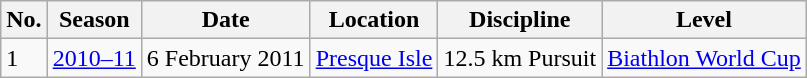<table class="wikitable">
<tr>
<th>No.</th>
<th>Season</th>
<th>Date</th>
<th>Location</th>
<th>Discipline</th>
<th>Level</th>
</tr>
<tr>
<td>1</td>
<td><a href='#'>2010–11</a></td>
<td>6 February 2011</td>
<td> <a href='#'>Presque Isle</a></td>
<td>12.5 km Pursuit</td>
<td><a href='#'>Biathlon World Cup</a></td>
</tr>
</table>
